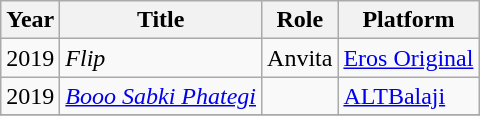<table class="wikitable">
<tr>
<th>Year</th>
<th>Title</th>
<th>Role</th>
<th>Platform</th>
</tr>
<tr>
<td>2019</td>
<td><em>Flip</em></td>
<td>Anvita</td>
<td><a href='#'>Eros Original</a></td>
</tr>
<tr>
<td>2019</td>
<td><em><a href='#'>Booo Sabki Phategi</a></em></td>
<td></td>
<td><a href='#'>ALTBalaji</a></td>
</tr>
<tr>
</tr>
</table>
